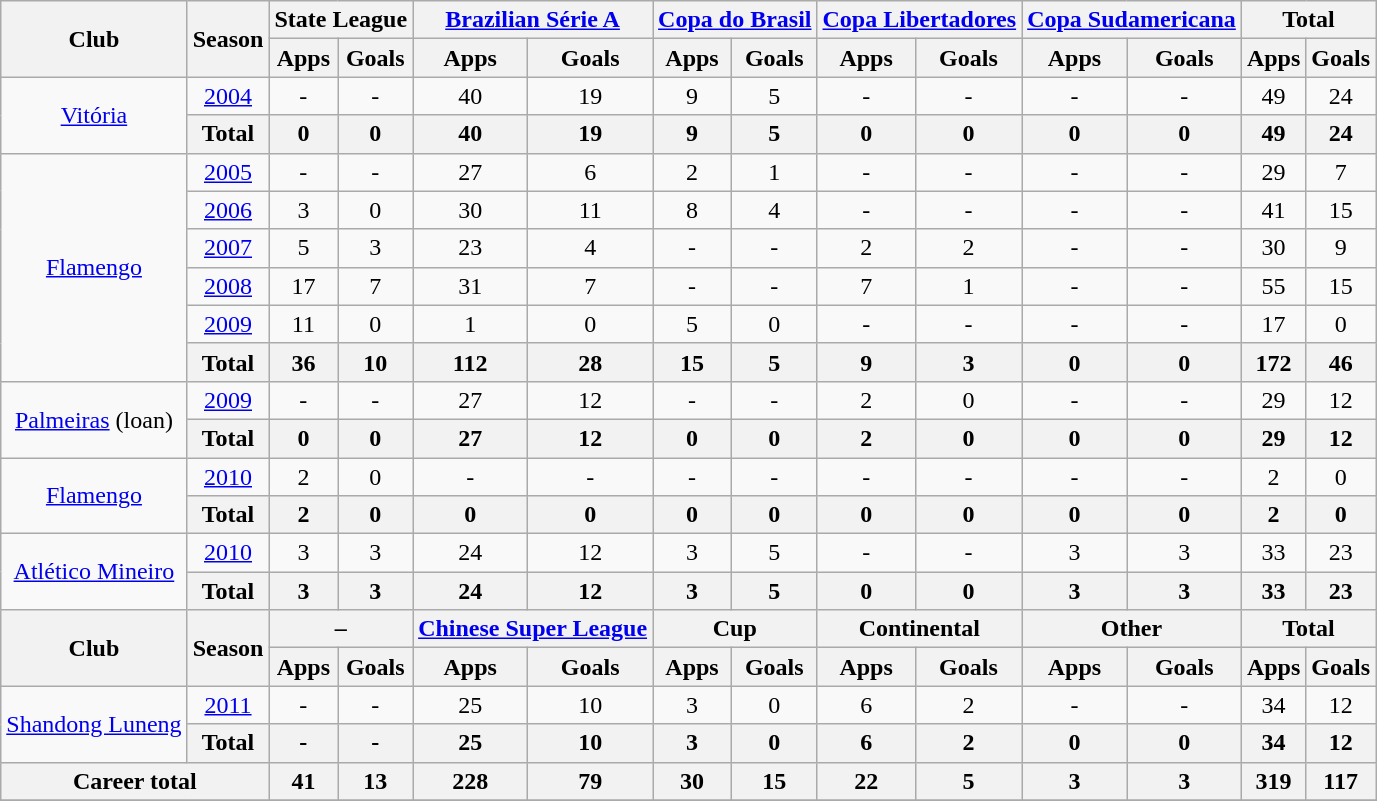<table class="wikitable" style="text-align: center;">
<tr>
<th rowspan="2">Club</th>
<th rowspan="2">Season</th>
<th colspan="2">State League</th>
<th colspan="2"><a href='#'>Brazilian Série A</a></th>
<th colspan="2"><a href='#'>Copa do Brasil</a></th>
<th colspan="2"><a href='#'>Copa Libertadores</a></th>
<th colspan="2"><a href='#'>Copa Sudamericana</a></th>
<th colspan="2">Total</th>
</tr>
<tr>
<th>Apps</th>
<th>Goals</th>
<th>Apps</th>
<th>Goals</th>
<th>Apps</th>
<th>Goals</th>
<th>Apps</th>
<th>Goals</th>
<th>Apps</th>
<th>Goals</th>
<th>Apps</th>
<th>Goals</th>
</tr>
<tr>
<td rowspan="2" valign="center"><a href='#'>Vitória</a></td>
<td><a href='#'>2004</a></td>
<td>-</td>
<td>-</td>
<td>40</td>
<td>19</td>
<td>9</td>
<td>5</td>
<td>-</td>
<td>-</td>
<td>-</td>
<td>-</td>
<td>49</td>
<td>24</td>
</tr>
<tr>
<th colspan="1"><strong>Total</strong></th>
<th>0</th>
<th>0</th>
<th>40</th>
<th>19</th>
<th>9</th>
<th>5</th>
<th>0</th>
<th>0</th>
<th>0</th>
<th>0</th>
<th>49</th>
<th>24</th>
</tr>
<tr>
<td rowspan="6" valign="center"><a href='#'>Flamengo</a></td>
<td><a href='#'>2005</a></td>
<td>-</td>
<td>-</td>
<td>27</td>
<td>6</td>
<td>2</td>
<td>1</td>
<td>-</td>
<td>-</td>
<td>-</td>
<td>-</td>
<td>29</td>
<td>7</td>
</tr>
<tr>
<td><a href='#'>2006</a></td>
<td>3</td>
<td>0</td>
<td>30</td>
<td>11</td>
<td>8</td>
<td>4</td>
<td>-</td>
<td>-</td>
<td>-</td>
<td>-</td>
<td>41</td>
<td>15</td>
</tr>
<tr>
<td><a href='#'>2007</a></td>
<td>5</td>
<td>3</td>
<td>23</td>
<td>4</td>
<td>-</td>
<td>-</td>
<td>2</td>
<td>2</td>
<td>-</td>
<td>-</td>
<td>30</td>
<td>9</td>
</tr>
<tr>
<td><a href='#'>2008</a></td>
<td>17</td>
<td>7</td>
<td>31</td>
<td>7</td>
<td>-</td>
<td>-</td>
<td>7</td>
<td>1</td>
<td>-</td>
<td>-</td>
<td>55</td>
<td>15</td>
</tr>
<tr>
<td><a href='#'>2009</a></td>
<td>11</td>
<td>0</td>
<td>1</td>
<td>0</td>
<td>5</td>
<td>0</td>
<td>-</td>
<td>-</td>
<td>-</td>
<td>-</td>
<td>17</td>
<td>0</td>
</tr>
<tr>
<th colspan="1"><strong>Total</strong></th>
<th>36</th>
<th>10</th>
<th>112</th>
<th>28</th>
<th>15</th>
<th>5</th>
<th>9</th>
<th>3</th>
<th>0</th>
<th>0</th>
<th>172</th>
<th>46</th>
</tr>
<tr>
<td rowspan="2" valign="center"><a href='#'>Palmeiras</a> (loan)</td>
<td><a href='#'>2009</a></td>
<td>-</td>
<td>-</td>
<td>27</td>
<td>12</td>
<td>-</td>
<td>-</td>
<td>2</td>
<td>0</td>
<td>-</td>
<td>-</td>
<td>29</td>
<td>12</td>
</tr>
<tr>
<th colspan="1"><strong>Total</strong></th>
<th>0</th>
<th>0</th>
<th>27</th>
<th>12</th>
<th>0</th>
<th>0</th>
<th>2</th>
<th>0</th>
<th>0</th>
<th>0</th>
<th>29</th>
<th>12</th>
</tr>
<tr>
<td rowspan="2" valign="center"><a href='#'>Flamengo</a></td>
<td><a href='#'>2010</a></td>
<td>2</td>
<td>0</td>
<td>-</td>
<td>-</td>
<td>-</td>
<td>-</td>
<td>-</td>
<td>-</td>
<td>-</td>
<td>-</td>
<td>2</td>
<td>0</td>
</tr>
<tr>
<th colspan="1"><strong>Total</strong></th>
<th>2</th>
<th>0</th>
<th>0</th>
<th>0</th>
<th>0</th>
<th>0</th>
<th>0</th>
<th>0</th>
<th>0</th>
<th>0</th>
<th>2</th>
<th>0</th>
</tr>
<tr>
<td rowspan="2" valign="center"><a href='#'>Atlético Mineiro</a></td>
<td><a href='#'>2010</a></td>
<td>3</td>
<td>3</td>
<td>24</td>
<td>12</td>
<td>3</td>
<td>5</td>
<td>-</td>
<td>-</td>
<td>3</td>
<td>3</td>
<td>33</td>
<td>23</td>
</tr>
<tr>
<th colspan="1"><strong>Total</strong></th>
<th>3</th>
<th>3</th>
<th>24</th>
<th>12</th>
<th>3</th>
<th>5</th>
<th>0</th>
<th>0</th>
<th>3</th>
<th>3</th>
<th>33</th>
<th>23</th>
</tr>
<tr>
<th rowspan="2">Club</th>
<th rowspan="2">Season</th>
<th colspan="2">–</th>
<th colspan="2"><a href='#'>Chinese Super League</a></th>
<th colspan="2">Cup</th>
<th colspan="2">Continental</th>
<th colspan="2">Other</th>
<th colspan="2">Total</th>
</tr>
<tr>
<th>Apps</th>
<th>Goals</th>
<th>Apps</th>
<th>Goals</th>
<th>Apps</th>
<th>Goals</th>
<th>Apps</th>
<th>Goals</th>
<th>Apps</th>
<th>Goals</th>
<th>Apps</th>
<th>Goals</th>
</tr>
<tr>
<td rowspan="2" valign="center"><a href='#'>Shandong Luneng</a></td>
<td><a href='#'>2011</a></td>
<td>-</td>
<td>-</td>
<td>25</td>
<td>10</td>
<td>3</td>
<td>0</td>
<td>6</td>
<td>2</td>
<td>-</td>
<td>-</td>
<td>34</td>
<td>12</td>
</tr>
<tr>
<th colspan="1"><strong>Total</strong></th>
<th>-</th>
<th>-</th>
<th>25</th>
<th>10</th>
<th>3</th>
<th>0</th>
<th>6</th>
<th>2</th>
<th>0</th>
<th>0</th>
<th>34</th>
<th>12</th>
</tr>
<tr>
<th colspan="2"><strong>Career total</strong></th>
<th>41</th>
<th>13</th>
<th>228</th>
<th>79</th>
<th>30</th>
<th>15</th>
<th>22</th>
<th>5</th>
<th>3</th>
<th>3</th>
<th>319</th>
<th>117</th>
</tr>
<tr>
</tr>
</table>
